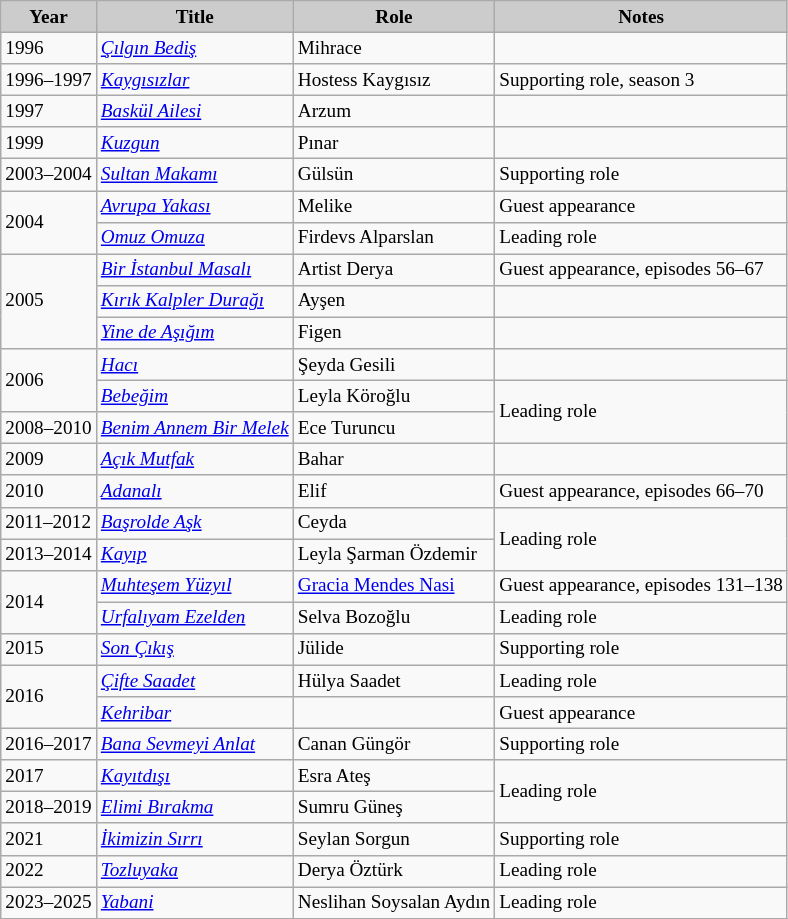<table class="wikitable" style="font-size:80%">
<tr>
<th style="background:#CCCCCC">Year</th>
<th style="background:#CCCCCC">Title</th>
<th style="background:#CCCCCC">Role</th>
<th style="background:#CCCCCC">Notes</th>
</tr>
<tr>
<td>1996</td>
<td><em><a href='#'>Çılgın Bediş</a></em></td>
<td>Mihrace</td>
<td></td>
</tr>
<tr>
<td>1996–1997</td>
<td><em><a href='#'>Kaygısızlar</a></em></td>
<td>Hostess Kaygısız</td>
<td>Supporting role, season 3</td>
</tr>
<tr>
<td>1997</td>
<td><em><a href='#'>Baskül Ailesi</a></em></td>
<td>Arzum</td>
<td></td>
</tr>
<tr>
<td>1999</td>
<td><em><a href='#'>Kuzgun</a></em></td>
<td>Pınar</td>
<td></td>
</tr>
<tr>
<td>2003–2004</td>
<td><em><a href='#'>Sultan Makamı</a></em></td>
<td>Gülsün</td>
<td>Supporting role</td>
</tr>
<tr>
<td rowspan="2">2004</td>
<td><em><a href='#'>Avrupa Yakası</a></em></td>
<td>Melike</td>
<td>Guest appearance</td>
</tr>
<tr>
<td><em><a href='#'>Omuz Omuza</a></em></td>
<td>Firdevs Alparslan</td>
<td>Leading role</td>
</tr>
<tr>
<td rowspan="3">2005</td>
<td><em><a href='#'>Bir İstanbul Masalı</a></em></td>
<td>Artist Derya</td>
<td>Guest appearance, episodes 56–67</td>
</tr>
<tr>
<td><em><a href='#'>Kırık Kalpler Durağı</a></em></td>
<td>Ayşen</td>
<td></td>
</tr>
<tr>
<td><em><a href='#'>Yine de Aşığım</a></em></td>
<td>Figen</td>
<td></td>
</tr>
<tr>
<td rowspan="2">2006</td>
<td><em><a href='#'>Hacı</a></em></td>
<td>Şeyda Gesili</td>
<td></td>
</tr>
<tr>
<td><em><a href='#'>Bebeğim</a></em></td>
<td>Leyla Köroğlu</td>
<td rowspan="2">Leading role</td>
</tr>
<tr>
<td>2008–2010</td>
<td><em><a href='#'>Benim Annem Bir Melek</a></em></td>
<td>Ece Turuncu</td>
</tr>
<tr>
<td>2009</td>
<td><em><a href='#'>Açık Mutfak</a></em></td>
<td>Bahar</td>
<td></td>
</tr>
<tr>
<td>2010</td>
<td><em><a href='#'>Adanalı</a></em></td>
<td>Elif</td>
<td>Guest appearance, episodes 66–70</td>
</tr>
<tr>
<td>2011–2012</td>
<td><em><a href='#'>Başrolde Aşk</a></em></td>
<td>Ceyda</td>
<td rowspan="2">Leading role</td>
</tr>
<tr>
<td>2013–2014</td>
<td><em><a href='#'>Kayıp</a></em></td>
<td>Leyla Şarman Özdemir</td>
</tr>
<tr>
<td rowspan="2">2014</td>
<td><em><a href='#'>Muhteşem Yüzyıl</a></em></td>
<td><a href='#'>Gracia Mendes Nasi</a></td>
<td>Guest appearance, episodes 131–138</td>
</tr>
<tr>
<td><em><a href='#'>Urfalıyam Ezelden</a></em></td>
<td>Selva Bozoğlu</td>
<td>Leading role</td>
</tr>
<tr>
<td>2015</td>
<td><em><a href='#'>Son Çıkış</a></em></td>
<td>Jülide</td>
<td>Supporting role</td>
</tr>
<tr>
<td rowspan="2">2016</td>
<td><em><a href='#'>Çifte Saadet</a></em></td>
<td>Hülya Saadet</td>
<td>Leading role</td>
</tr>
<tr>
<td><em><a href='#'>Kehribar</a></em></td>
<td></td>
<td>Guest appearance</td>
</tr>
<tr>
<td>2016–2017</td>
<td><em><a href='#'>Bana Sevmeyi Anlat</a></em></td>
<td>Canan Güngör</td>
<td>Supporting role</td>
</tr>
<tr>
<td>2017</td>
<td><em><a href='#'>Kayıtdışı</a></em></td>
<td>Esra Ateş</td>
<td rowspan="2">Leading role</td>
</tr>
<tr>
<td>2018–2019</td>
<td><em><a href='#'>Elimi Bırakma</a></em></td>
<td>Sumru Güneş</td>
</tr>
<tr>
<td>2021</td>
<td><em><a href='#'>İkimizin Sırrı</a></em></td>
<td>Seylan Sorgun</td>
<td>Supporting role</td>
</tr>
<tr>
<td>2022</td>
<td><em><a href='#'>Tozluyaka</a></em></td>
<td>Derya Öztürk</td>
<td>Leading role</td>
</tr>
<tr>
<td>2023–2025</td>
<td><em><a href='#'>Yabani</a></em></td>
<td>Neslihan Soysalan Aydın</td>
<td>Leading role</td>
</tr>
</table>
